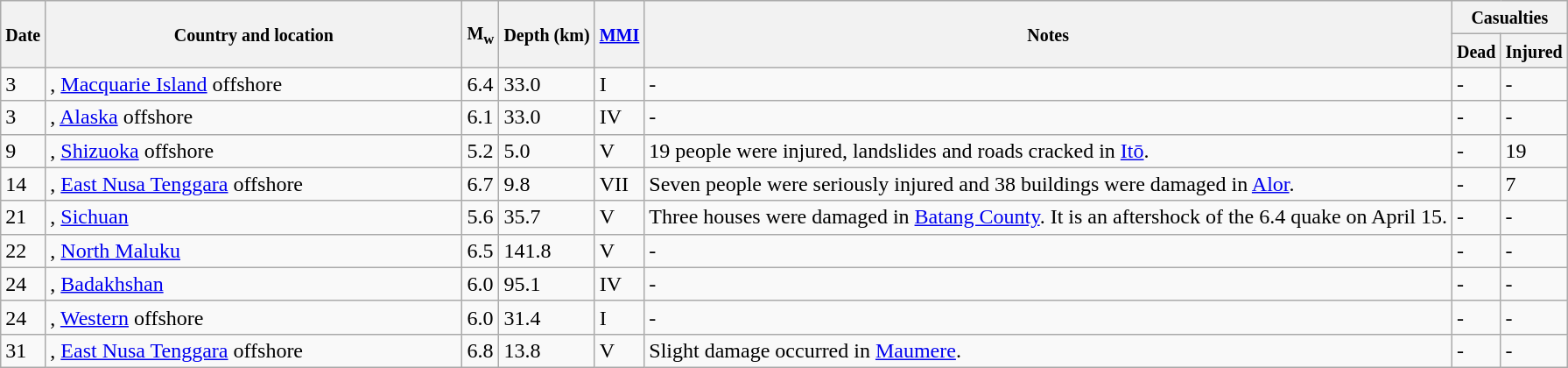<table class="wikitable sortable" style="border:1px black; margin-left:1em;">
<tr>
<th rowspan="2"><small>Date</small></th>
<th rowspan="2" style="width: 310px"><small>Country and location</small></th>
<th rowspan="2"><small>M<sub>w</sub></small></th>
<th rowspan="2"><small>Depth (km)</small></th>
<th rowspan="2"><small><a href='#'>MMI</a></small></th>
<th rowspan="2" class="unsortable"><small>Notes</small></th>
<th colspan="2"><small>Casualties</small></th>
</tr>
<tr>
<th><small>Dead</small></th>
<th><small>Injured</small></th>
</tr>
<tr>
<td>3</td>
<td>, <a href='#'>Macquarie Island</a> offshore</td>
<td>6.4</td>
<td>33.0</td>
<td>I</td>
<td>-</td>
<td>-</td>
<td>-</td>
</tr>
<tr>
<td>3</td>
<td>, <a href='#'>Alaska</a> offshore</td>
<td>6.1</td>
<td>33.0</td>
<td>IV</td>
<td>-</td>
<td>-</td>
<td>-</td>
</tr>
<tr>
<td>9</td>
<td>, <a href='#'>Shizuoka</a> offshore</td>
<td>5.2</td>
<td>5.0</td>
<td>V</td>
<td>19 people were injured, landslides and roads cracked in <a href='#'>Itō</a>.</td>
<td>-</td>
<td>19</td>
</tr>
<tr>
<td>14</td>
<td>, <a href='#'>East Nusa Tenggara</a> offshore</td>
<td>6.7</td>
<td>9.8</td>
<td>VII</td>
<td>Seven people were seriously injured and 38 buildings were damaged in <a href='#'>Alor</a>.</td>
<td>-</td>
<td>7</td>
</tr>
<tr>
<td>21</td>
<td>, <a href='#'>Sichuan</a></td>
<td>5.6</td>
<td>35.7</td>
<td>V</td>
<td>Three houses were damaged in <a href='#'>Batang County</a>. It is an aftershock of the 6.4 quake on April 15.</td>
<td>-</td>
<td>-</td>
</tr>
<tr>
<td>22</td>
<td>, <a href='#'>North Maluku</a></td>
<td>6.5</td>
<td>141.8</td>
<td>V</td>
<td>-</td>
<td>-</td>
<td>-</td>
</tr>
<tr>
<td>24</td>
<td>, <a href='#'>Badakhshan</a></td>
<td>6.0</td>
<td>95.1</td>
<td>IV</td>
<td>-</td>
<td>-</td>
<td>-</td>
</tr>
<tr>
<td>24</td>
<td>, <a href='#'>Western</a> offshore</td>
<td>6.0</td>
<td>31.4</td>
<td>I</td>
<td>-</td>
<td>-</td>
<td>-</td>
</tr>
<tr>
<td>31</td>
<td>, <a href='#'>East Nusa Tenggara</a> offshore</td>
<td>6.8</td>
<td>13.8</td>
<td>V</td>
<td>Slight damage occurred in <a href='#'>Maumere</a>.</td>
<td>-</td>
<td>-</td>
</tr>
<tr>
</tr>
</table>
